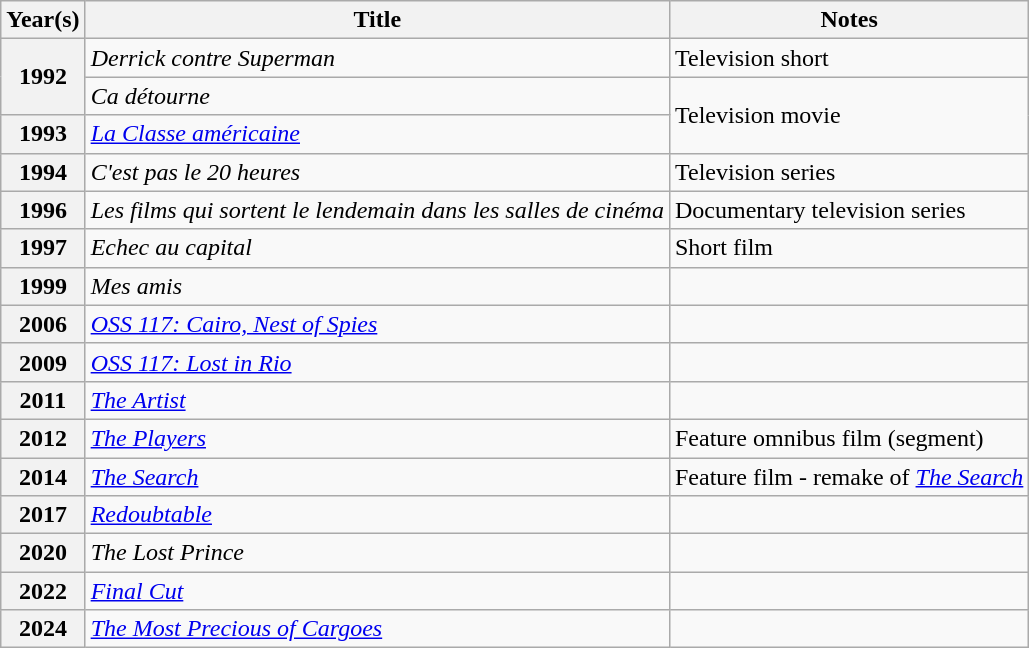<table class="wikitable">
<tr>
<th>Year(s)</th>
<th>Title</th>
<th class="unsortable">Notes</th>
</tr>
<tr>
<th rowspan="2">1992</th>
<td><em>Derrick contre Superman</em></td>
<td>Television short</td>
</tr>
<tr>
<td><em>Ca détourne</em></td>
<td rowspan=2>Television movie</td>
</tr>
<tr>
<th>1993</th>
<td><em><a href='#'>La Classe américaine</a></em></td>
</tr>
<tr>
<th>1994</th>
<td><em>C'est pas le 20 heures</em></td>
<td>Television series</td>
</tr>
<tr>
<th>1996</th>
<td><em>Les films qui sortent le lendemain dans les salles de cinéma</em></td>
<td>Documentary television series</td>
</tr>
<tr>
<th>1997</th>
<td><em>Echec au capital</em></td>
<td>Short film</td>
</tr>
<tr>
<th>1999</th>
<td><em>Mes amis</em></td>
<td></td>
</tr>
<tr>
<th>2006</th>
<td><em><a href='#'>OSS 117: Cairo, Nest of Spies</a></em></td>
<td></td>
</tr>
<tr>
<th>2009</th>
<td><em><a href='#'>OSS 117: Lost in Rio</a></em></td>
<td></td>
</tr>
<tr>
<th>2011</th>
<td><em><a href='#'>The Artist</a></em></td>
<td></td>
</tr>
<tr>
<th>2012</th>
<td><em><a href='#'>The Players</a></em></td>
<td>Feature omnibus film (segment)</td>
</tr>
<tr>
<th>2014</th>
<td><em><a href='#'>The Search</a></em></td>
<td>Feature film - remake of <em><a href='#'>The Search</a></em></td>
</tr>
<tr>
<th>2017</th>
<td><em><a href='#'>Redoubtable</a></em></td>
<td></td>
</tr>
<tr>
<th>2020</th>
<td><em>The Lost Prince</em></td>
<td></td>
</tr>
<tr>
<th>2022</th>
<td><em><a href='#'>Final Cut</a></em></td>
<td></td>
</tr>
<tr>
<th>2024</th>
<td><em><a href='#'>The Most Precious of Cargoes</a></em></td>
<td></td>
</tr>
</table>
